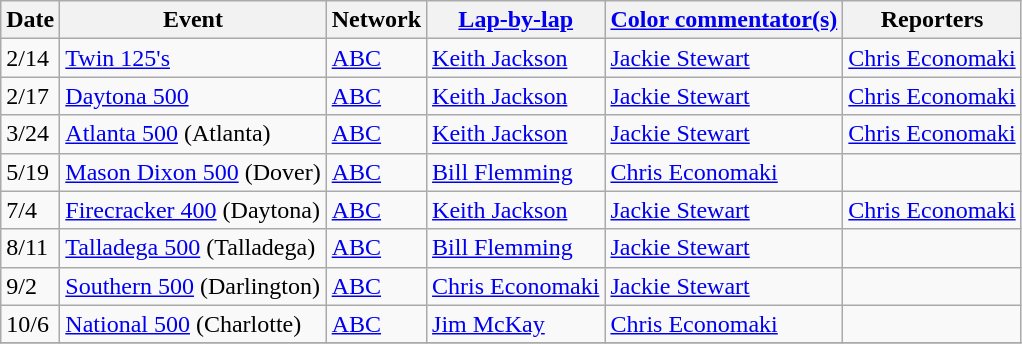<table class=wikitable>
<tr>
<th>Date</th>
<th>Event</th>
<th>Network</th>
<th><a href='#'>Lap-by-lap</a></th>
<th><a href='#'>Color commentator(s)</a></th>
<th>Reporters</th>
</tr>
<tr>
<td>2/14</td>
<td><a href='#'>Twin 125's</a></td>
<td><a href='#'>ABC</a></td>
<td><a href='#'>Keith Jackson</a></td>
<td><a href='#'>Jackie Stewart</a></td>
<td><a href='#'>Chris Economaki</a></td>
</tr>
<tr>
<td>2/17</td>
<td><a href='#'>Daytona 500</a></td>
<td><a href='#'>ABC</a></td>
<td><a href='#'>Keith Jackson</a></td>
<td><a href='#'>Jackie Stewart</a></td>
<td><a href='#'>Chris Economaki</a></td>
</tr>
<tr>
<td>3/24</td>
<td><a href='#'>Atlanta 500</a> (Atlanta)</td>
<td><a href='#'>ABC</a></td>
<td><a href='#'>Keith Jackson</a></td>
<td><a href='#'>Jackie Stewart</a></td>
<td><a href='#'>Chris Economaki</a></td>
</tr>
<tr>
<td>5/19</td>
<td><a href='#'>Mason Dixon 500</a> (Dover)</td>
<td><a href='#'>ABC</a></td>
<td><a href='#'>Bill Flemming</a></td>
<td><a href='#'>Chris Economaki</a></td>
<td></td>
</tr>
<tr>
<td>7/4</td>
<td><a href='#'>Firecracker 400</a> (Daytona)</td>
<td><a href='#'>ABC</a></td>
<td><a href='#'>Keith Jackson</a></td>
<td><a href='#'>Jackie Stewart</a></td>
<td><a href='#'>Chris Economaki</a></td>
</tr>
<tr>
<td>8/11</td>
<td><a href='#'>Talladega 500</a> (Talladega)</td>
<td><a href='#'>ABC</a></td>
<td><a href='#'>Bill Flemming</a></td>
<td><a href='#'>Jackie Stewart</a></td>
<td></td>
</tr>
<tr>
<td>9/2</td>
<td><a href='#'>Southern 500</a> (Darlington)</td>
<td><a href='#'>ABC</a></td>
<td><a href='#'>Chris Economaki</a></td>
<td><a href='#'>Jackie Stewart</a></td>
<td></td>
</tr>
<tr>
<td>10/6</td>
<td><a href='#'>National 500</a> (Charlotte)</td>
<td><a href='#'>ABC</a></td>
<td><a href='#'>Jim McKay</a></td>
<td><a href='#'>Chris Economaki</a></td>
<td></td>
</tr>
<tr>
</tr>
</table>
